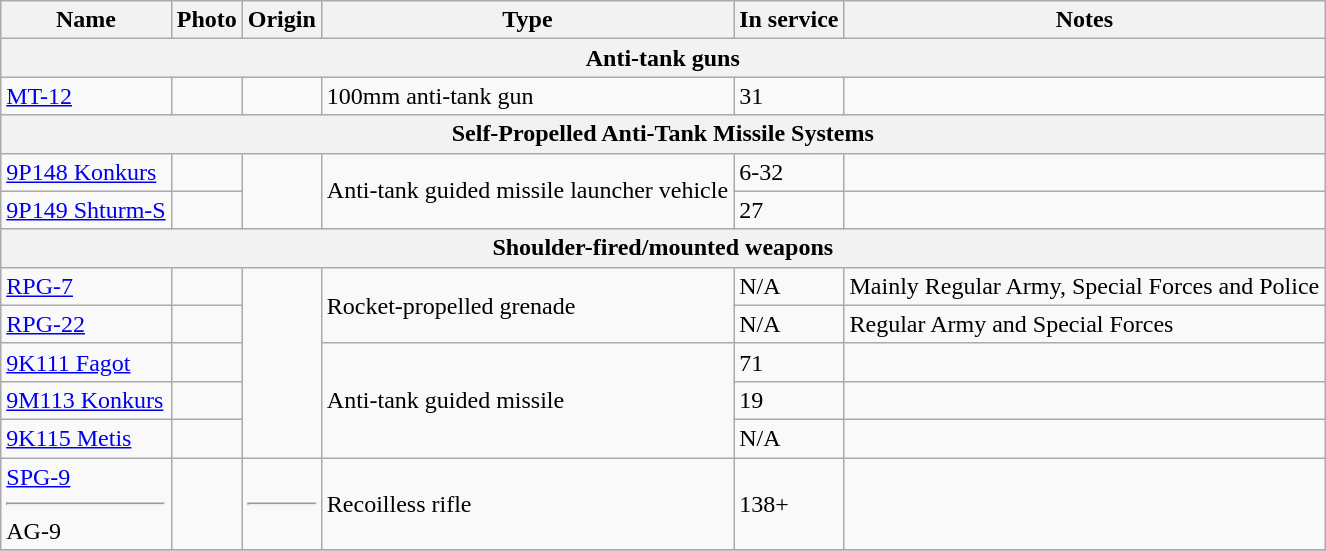<table class="wikitable">
<tr>
<th>Name</th>
<th>Photo</th>
<th>Origin</th>
<th>Type</th>
<th>In service</th>
<th>Notes</th>
</tr>
<tr>
<th colspan="6">Anti-tank guns</th>
</tr>
<tr>
<td><a href='#'>MT-12</a></td>
<td></td>
<td></td>
<td>100mm anti-tank gun</td>
<td>31</td>
<td></td>
</tr>
<tr>
<th colspan="6">Self-Propelled Anti-Tank Missile Systems</th>
</tr>
<tr>
<td><a href='#'>9P148 Konkurs</a></td>
<td></td>
<td rowspan="2"></td>
<td rowspan="2">Anti-tank guided missile launcher vehicle</td>
<td>6-32</td>
<td></td>
</tr>
<tr>
<td><a href='#'>9P149 Shturm-S</a></td>
<td></td>
<td>27</td>
<td></td>
</tr>
<tr>
<th colspan="6">Shoulder-fired/mounted weapons</th>
</tr>
<tr>
<td><a href='#'>RPG-7</a></td>
<td></td>
<td rowspan="5"></td>
<td rowspan="2">Rocket-propelled grenade</td>
<td>N/A</td>
<td>Mainly Regular Army, Special Forces and Police</td>
</tr>
<tr>
<td><a href='#'>RPG-22</a></td>
<td></td>
<td>N/A</td>
<td>Regular Army and Special Forces</td>
</tr>
<tr>
<td><a href='#'>9K111 Fagot</a></td>
<td></td>
<td rowspan="3">Anti-tank guided missile</td>
<td>71</td>
<td></td>
</tr>
<tr>
<td><a href='#'>9M113 Konkurs</a></td>
<td></td>
<td>19</td>
<td></td>
</tr>
<tr>
<td><a href='#'>9K115 Metis</a></td>
<td></td>
<td>N/A</td>
<td></td>
</tr>
<tr>
<td><a href='#'>SPG-9</a><hr>AG-9</td>
<td></td>
<td><hr></td>
<td>Recoilless rifle</td>
<td>138+</td>
<td></td>
</tr>
<tr>
</tr>
</table>
